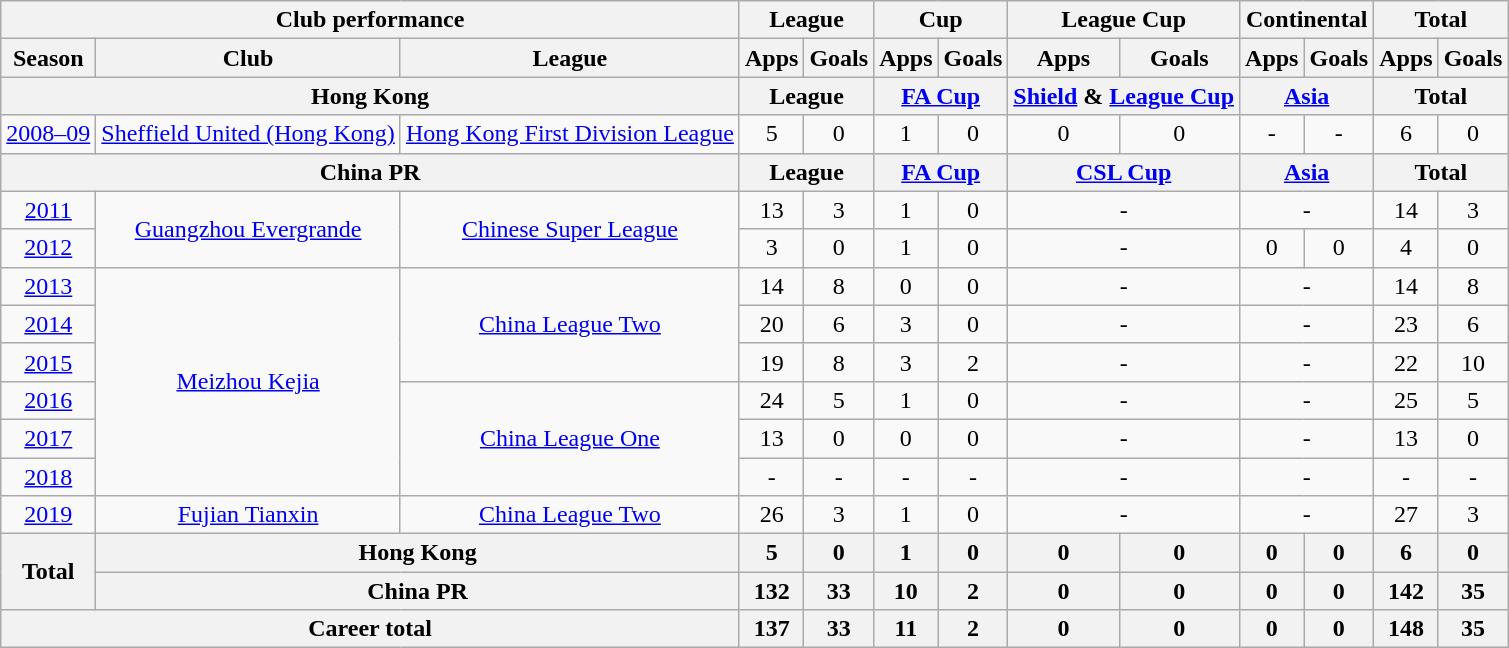<table class="wikitable" style="text-align:center">
<tr>
<th colspan=3>Club performance</th>
<th colspan=2>League</th>
<th colspan=2>Cup</th>
<th colspan=2>League Cup</th>
<th colspan=2>Continental</th>
<th colspan=2>Total</th>
</tr>
<tr>
<th>Season</th>
<th>Club</th>
<th>League</th>
<th>Apps</th>
<th>Goals</th>
<th>Apps</th>
<th>Goals</th>
<th>Apps</th>
<th>Goals</th>
<th>Apps</th>
<th>Goals</th>
<th>Apps</th>
<th>Goals</th>
</tr>
<tr>
<th colspan=3>Hong Kong</th>
<th colspan=2>League</th>
<th colspan=2><a href='#'>FA Cup</a></th>
<th colspan=2><a href='#'>Shield</a> & <a href='#'>League Cup</a></th>
<th colspan=2><a href='#'>Asia</a></th>
<th colspan=2>Total</th>
</tr>
<tr>
<td><a href='#'>2008–09</a></td>
<td><a href='#'>Sheffield United (Hong Kong)</a></td>
<td><a href='#'>Hong Kong First Division League</a></td>
<td>5</td>
<td>0</td>
<td>1</td>
<td>0</td>
<td>0</td>
<td>0</td>
<td>-</td>
<td>-</td>
<td>6</td>
<td>0</td>
</tr>
<tr>
<th colspan=3>China PR</th>
<th colspan=2>League</th>
<th colspan=2><a href='#'>FA Cup</a></th>
<th colspan=2><a href='#'>CSL Cup</a></th>
<th colspan=2><a href='#'>Asia</a></th>
<th colspan=2>Total</th>
</tr>
<tr>
<td><a href='#'>2011</a></td>
<td rowspan=2><a href='#'>Guangzhou Evergrande</a></td>
<td rowspan=2><a href='#'>Chinese Super League</a></td>
<td>13</td>
<td>3</td>
<td>1</td>
<td>0</td>
<td colspan="2">-</td>
<td colspan="2">-</td>
<td>14</td>
<td>3</td>
</tr>
<tr>
<td><a href='#'>2012</a></td>
<td>3</td>
<td>0</td>
<td>1</td>
<td>0</td>
<td colspan="2">-</td>
<td>0</td>
<td>0</td>
<td>4</td>
<td>0</td>
</tr>
<tr>
<td><a href='#'>2013</a></td>
<td rowspan=6><a href='#'>Meizhou Kejia</a></td>
<td rowspan=3><a href='#'>China League Two</a></td>
<td>14</td>
<td>8</td>
<td>0</td>
<td>0</td>
<td colspan="2">-</td>
<td colspan="2">-</td>
<td>14</td>
<td>8</td>
</tr>
<tr>
<td><a href='#'>2014</a></td>
<td>20</td>
<td>6</td>
<td>3</td>
<td>0</td>
<td colspan="2">-</td>
<td colspan="2">-</td>
<td>23</td>
<td>6</td>
</tr>
<tr>
<td><a href='#'>2015</a></td>
<td>19</td>
<td>8</td>
<td>3</td>
<td>2</td>
<td colspan="2">-</td>
<td colspan="2">-</td>
<td>22</td>
<td>10</td>
</tr>
<tr>
<td><a href='#'>2016</a></td>
<td rowspan="3"><a href='#'>China League One</a></td>
<td>24</td>
<td>5</td>
<td>1</td>
<td>0</td>
<td colspan="2">-</td>
<td colspan="2">-</td>
<td>25</td>
<td>5</td>
</tr>
<tr>
<td><a href='#'>2017</a></td>
<td>13</td>
<td>0</td>
<td>0</td>
<td>0</td>
<td colspan="2">-</td>
<td colspan="2">-</td>
<td>13</td>
<td>0</td>
</tr>
<tr>
<td><a href='#'>2018</a></td>
<td>-</td>
<td>-</td>
<td>-</td>
<td>-</td>
<td colspan="2">-</td>
<td colspan="2">-</td>
<td>-</td>
<td>-</td>
</tr>
<tr>
<td><a href='#'>2019</a></td>
<td><a href='#'>Fujian Tianxin</a></td>
<td><a href='#'>China League Two</a></td>
<td>26</td>
<td>3</td>
<td>1</td>
<td>0</td>
<td colspan="2">-</td>
<td colspan="2">-</td>
<td>27</td>
<td>3</td>
</tr>
<tr>
<th rowspan=2>Total</th>
<th colspan=2>Hong Kong</th>
<th>5</th>
<th>0</th>
<th>1</th>
<th>0</th>
<th>0</th>
<th>0</th>
<th>0</th>
<th>0</th>
<th>6</th>
<th>0</th>
</tr>
<tr>
<th colspan=2>China PR</th>
<th>132</th>
<th>33</th>
<th>10</th>
<th>2</th>
<th>0</th>
<th>0</th>
<th>0</th>
<th>0</th>
<th>142</th>
<th>35</th>
</tr>
<tr>
<th colspan=3>Career total</th>
<th>137</th>
<th>33</th>
<th>11</th>
<th>2</th>
<th>0</th>
<th>0</th>
<th>0</th>
<th>0</th>
<th>148</th>
<th>35</th>
</tr>
</table>
